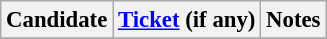<table class="wikitable" style="font-size: 95%">
<tr>
<th>Candidate</th>
<th><a href='#'>Ticket</a> (if any)</th>
<th>Notes</th>
</tr>
<tr>
</tr>
</table>
